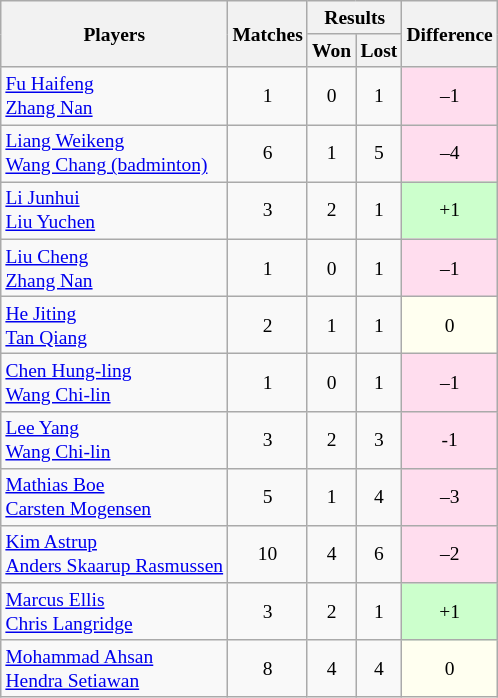<table class=wikitable style="text-align:center; font-size:small">
<tr>
<th rowspan="2">Players</th>
<th rowspan="2">Matches</th>
<th colspan="2">Results</th>
<th rowspan="2">Difference</th>
</tr>
<tr>
<th>Won</th>
<th>Lost</th>
</tr>
<tr>
<td align="left"> <a href='#'>Fu Haifeng</a><br>  <a href='#'>Zhang Nan</a></td>
<td>1</td>
<td>0</td>
<td>1</td>
<td bgcolor="#ffddee">–1</td>
</tr>
<tr>
<td align="left"> <a href='#'>Liang Weikeng</a><br>  <a href='#'>Wang Chang (badminton)</a></td>
<td>6</td>
<td>1</td>
<td>5</td>
<td bgcolor="#ffddee">–4</td>
</tr>
<tr>
<td align="left"> <a href='#'>Li Junhui</a><br>  <a href='#'>Liu Yuchen</a></td>
<td>3</td>
<td>2</td>
<td>1</td>
<td bgcolor="#ccffcc">+1</td>
</tr>
<tr>
<td align="left"> <a href='#'>Liu Cheng</a><br>  <a href='#'>Zhang Nan</a></td>
<td>1</td>
<td>0</td>
<td>1</td>
<td bgcolor="#ffddee">–1</td>
</tr>
<tr>
<td align="left"> <a href='#'>He Jiting</a><br>  <a href='#'>Tan Qiang</a></td>
<td>2</td>
<td>1</td>
<td>1</td>
<td bgcolor="#fffff0">0</td>
</tr>
<tr>
<td align="left"> <a href='#'>Chen Hung-ling</a><br>  <a href='#'>Wang Chi-lin</a></td>
<td>1</td>
<td>0</td>
<td>1</td>
<td bgcolor="#ffddee">–1</td>
</tr>
<tr>
<td align="left"> <a href='#'>Lee Yang</a><br>  <a href='#'>Wang Chi-lin</a></td>
<td>3</td>
<td>2</td>
<td>3</td>
<td bgcolor="ffddee">-1</td>
</tr>
<tr>
<td align="left"> <a href='#'>Mathias Boe</a><br>  <a href='#'>Carsten Mogensen</a></td>
<td>5</td>
<td>1</td>
<td>4</td>
<td bgcolor="#ffddee">–3</td>
</tr>
<tr>
<td align="left"> <a href='#'>Kim Astrup</a><br>  <a href='#'>Anders Skaarup Rasmussen</a></td>
<td>10</td>
<td>4</td>
<td>6</td>
<td bgcolor="#ffddee">–2</td>
</tr>
<tr>
<td align="left"> <a href='#'>Marcus Ellis</a><br>  <a href='#'>Chris Langridge</a></td>
<td>3</td>
<td>2</td>
<td>1</td>
<td bgcolor="#ccffcc">+1</td>
</tr>
<tr>
<td align="left"> <a href='#'>Mohammad Ahsan</a><br>  <a href='#'>Hendra Setiawan</a></td>
<td>8</td>
<td>4</td>
<td>4</td>
<td bgcolor="#fffff0">0</td>
</tr>
</table>
